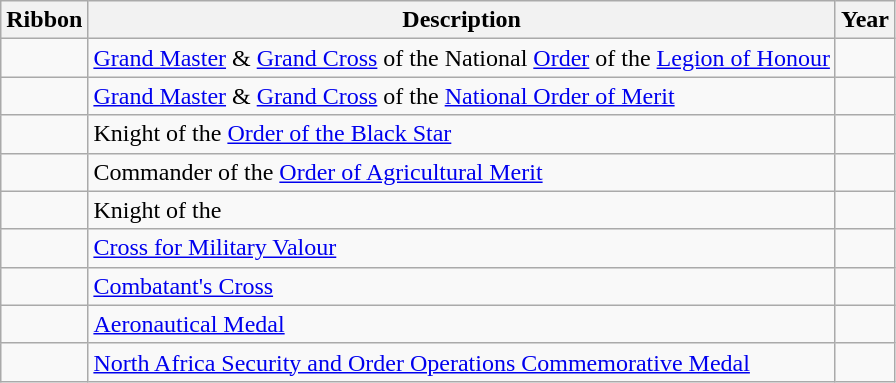<table class="wikitable">
<tr>
<th>Ribbon</th>
<th>Description</th>
<th>Year</th>
</tr>
<tr>
<td></td>
<td><a href='#'>Grand Master</a> & <a href='#'>Grand Cross</a> of the National <a href='#'>Order</a> of the <a href='#'>Legion of Honour</a></td>
<td></td>
</tr>
<tr>
<td></td>
<td><a href='#'>Grand Master</a> & <a href='#'>Grand Cross</a> of the <a href='#'>National Order of Merit</a></td>
<td></td>
</tr>
<tr>
<td></td>
<td>Knight of the <a href='#'>Order of the Black Star</a></td>
<td></td>
</tr>
<tr>
<td></td>
<td>Commander of the <a href='#'>Order of Agricultural Merit</a></td>
<td></td>
</tr>
<tr>
<td></td>
<td>Knight of the </td>
<td></td>
</tr>
<tr>
<td></td>
<td><a href='#'>Cross for Military Valour</a></td>
<td></td>
</tr>
<tr>
<td></td>
<td><a href='#'>Combatant's Cross</a></td>
<td></td>
</tr>
<tr>
<td></td>
<td><a href='#'>Aeronautical Medal</a></td>
<td></td>
</tr>
<tr>
<td></td>
<td><a href='#'>North Africa Security and Order Operations Commemorative Medal</a></td>
<td></td>
</tr>
</table>
